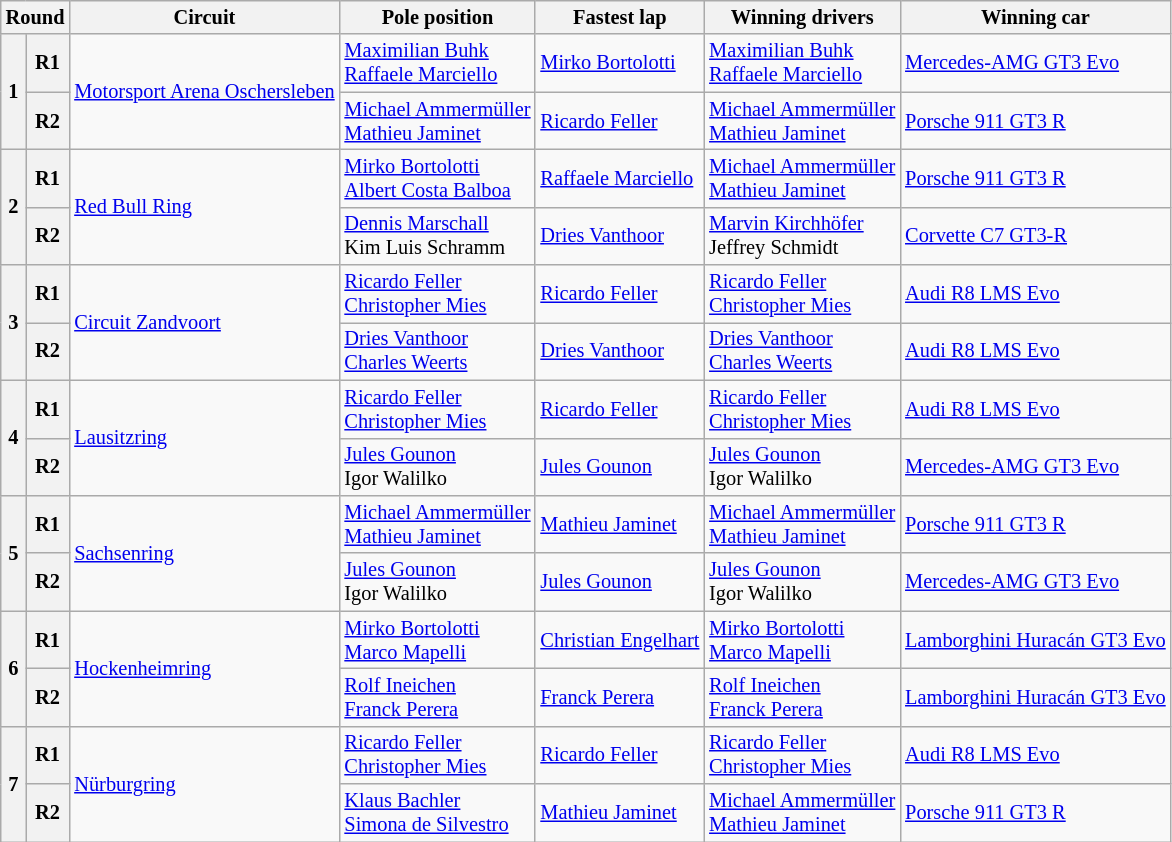<table class="wikitable" border="1" style="font-size: 85%;">
<tr>
<th colspan="2">Round</th>
<th>Circuit</th>
<th>Pole position</th>
<th>Fastest lap</th>
<th>Winning drivers</th>
<th>Winning car</th>
</tr>
<tr>
<th rowspan="2">1</th>
<th>R1</th>
<td rowspan="2"> <a href='#'>Motorsport Arena Oschersleben</a></td>
<td> <a href='#'>Maximilian Buhk</a><br> <a href='#'>Raffaele Marciello</a></td>
<td> <a href='#'>Mirko Bortolotti</a></td>
<td> <a href='#'>Maximilian Buhk</a><br> <a href='#'>Raffaele Marciello</a></td>
<td><a href='#'>Mercedes-AMG GT3 Evo</a></td>
</tr>
<tr>
<th>R2</th>
<td> <a href='#'>Michael Ammermüller</a><br> <a href='#'>Mathieu Jaminet</a></td>
<td> <a href='#'>Ricardo Feller</a></td>
<td> <a href='#'>Michael Ammermüller</a><br> <a href='#'>Mathieu Jaminet</a></td>
<td><a href='#'>Porsche 911 GT3 R</a></td>
</tr>
<tr>
<th rowspan="2">2</th>
<th>R1</th>
<td rowspan="2"> <a href='#'>Red Bull Ring</a></td>
<td> <a href='#'>Mirko Bortolotti</a><br> <a href='#'>Albert Costa Balboa</a></td>
<td> <a href='#'>Raffaele Marciello</a></td>
<td> <a href='#'>Michael Ammermüller</a><br> <a href='#'>Mathieu Jaminet</a></td>
<td><a href='#'>Porsche 911 GT3 R</a></td>
</tr>
<tr>
<th>R2</th>
<td> <a href='#'>Dennis Marschall</a><br> Kim Luis Schramm</td>
<td> <a href='#'>Dries Vanthoor</a></td>
<td> <a href='#'>Marvin Kirchhöfer</a><br> Jeffrey Schmidt</td>
<td><a href='#'>Corvette C7 GT3-R</a></td>
</tr>
<tr>
<th rowspan="2">3</th>
<th>R1</th>
<td rowspan="2"> <a href='#'>Circuit Zandvoort</a></td>
<td> <a href='#'>Ricardo Feller</a><br> <a href='#'>Christopher Mies</a></td>
<td> <a href='#'>Ricardo Feller</a></td>
<td> <a href='#'>Ricardo Feller</a><br> <a href='#'>Christopher Mies</a></td>
<td><a href='#'>Audi R8 LMS Evo</a></td>
</tr>
<tr>
<th>R2</th>
<td> <a href='#'>Dries Vanthoor</a><br> <a href='#'>Charles Weerts</a></td>
<td> <a href='#'>Dries Vanthoor</a></td>
<td> <a href='#'>Dries Vanthoor</a><br> <a href='#'>Charles Weerts</a></td>
<td><a href='#'>Audi R8 LMS Evo</a></td>
</tr>
<tr>
<th rowspan="2">4</th>
<th>R1</th>
<td rowspan="2"> <a href='#'>Lausitzring</a></td>
<td> <a href='#'>Ricardo Feller</a><br> <a href='#'>Christopher Mies</a></td>
<td> <a href='#'>Ricardo Feller</a></td>
<td> <a href='#'>Ricardo Feller</a><br> <a href='#'>Christopher Mies</a></td>
<td><a href='#'>Audi R8 LMS Evo</a></td>
</tr>
<tr>
<th>R2</th>
<td> <a href='#'>Jules Gounon</a><br> Igor Walilko</td>
<td> <a href='#'>Jules Gounon</a></td>
<td> <a href='#'>Jules Gounon</a><br> Igor Walilko</td>
<td><a href='#'>Mercedes-AMG GT3 Evo</a></td>
</tr>
<tr>
<th rowspan="2">5</th>
<th>R1</th>
<td rowspan="2"> <a href='#'>Sachsenring</a></td>
<td> <a href='#'>Michael Ammermüller</a><br> <a href='#'>Mathieu Jaminet</a></td>
<td> <a href='#'>Mathieu Jaminet</a></td>
<td> <a href='#'>Michael Ammermüller</a><br> <a href='#'>Mathieu Jaminet</a></td>
<td><a href='#'>Porsche 911 GT3 R</a></td>
</tr>
<tr>
<th>R2</th>
<td> <a href='#'>Jules Gounon</a><br> Igor Walilko</td>
<td> <a href='#'>Jules Gounon</a></td>
<td> <a href='#'>Jules Gounon</a><br> Igor Walilko</td>
<td><a href='#'>Mercedes-AMG GT3 Evo</a></td>
</tr>
<tr>
<th rowspan="2">6</th>
<th>R1</th>
<td rowspan="2"> <a href='#'>Hockenheimring</a></td>
<td> <a href='#'>Mirko Bortolotti</a><br> <a href='#'>Marco Mapelli</a></td>
<td> <a href='#'>Christian Engelhart</a></td>
<td> <a href='#'>Mirko Bortolotti</a><br> <a href='#'>Marco Mapelli</a></td>
<td><a href='#'>Lamborghini Huracán GT3 Evo</a></td>
</tr>
<tr>
<th>R2</th>
<td> <a href='#'>Rolf Ineichen</a><br> <a href='#'>Franck Perera</a></td>
<td> <a href='#'>Franck Perera</a></td>
<td> <a href='#'>Rolf Ineichen</a><br> <a href='#'>Franck Perera</a></td>
<td><a href='#'>Lamborghini Huracán GT3 Evo</a></td>
</tr>
<tr>
<th rowspan="2">7</th>
<th>R1</th>
<td rowspan="2"> <a href='#'>Nürburgring</a></td>
<td> <a href='#'>Ricardo Feller</a><br> <a href='#'>Christopher Mies</a></td>
<td> <a href='#'>Ricardo Feller</a></td>
<td> <a href='#'>Ricardo Feller</a><br> <a href='#'>Christopher Mies</a></td>
<td><a href='#'>Audi R8 LMS Evo</a></td>
</tr>
<tr>
<th>R2</th>
<td> <a href='#'>Klaus Bachler</a><br> <a href='#'>Simona de Silvestro</a></td>
<td> <a href='#'>Mathieu Jaminet</a></td>
<td> <a href='#'>Michael Ammermüller</a><br> <a href='#'>Mathieu Jaminet</a></td>
<td><a href='#'>Porsche 911 GT3 R</a></td>
</tr>
</table>
